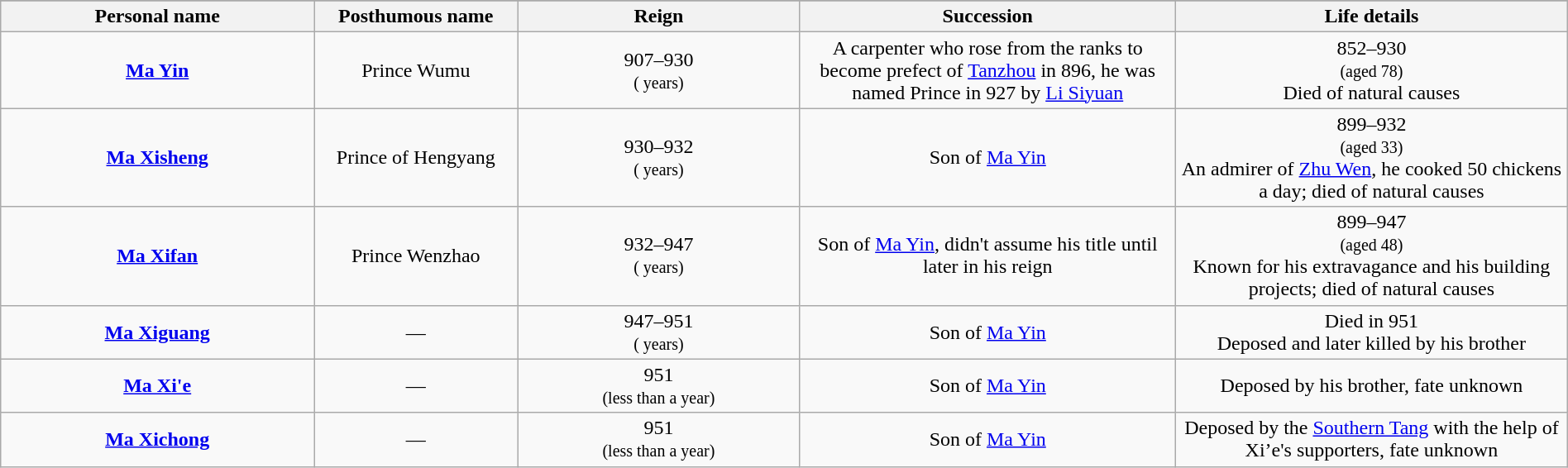<table class="wikitable plainrowheaders" style="text-align:center; width:100%;">
<tr>
</tr>
<tr>
<th scope="col" width="20%">Personal name</th>
<th scope="col" width="13%">Posthumous name</th>
<th scope="col" width="18%">Reign</th>
<th scope="col" width="24%">Succession</th>
<th scope="col" width="25%">Life details</th>
</tr>
<tr>
<td><strong><a href='#'>Ma Yin</a></strong><br></td>
<td>Prince Wumu<br></td>
<td>907–930<br><small>( years)</small></td>
<td>A carpenter who rose from the ranks to become prefect of <a href='#'>Tanzhou</a> in 896, he was named Prince in 927 by <a href='#'>Li Siyuan</a></td>
<td>852–930<br><small>(aged 78)</small><br>Died of natural causes</td>
</tr>
<tr>
<td><strong><a href='#'>Ma Xisheng</a></strong><br></td>
<td>Prince of Hengyang<br></td>
<td>930–932<br><small>( years)</small></td>
<td>Son of <a href='#'>Ma Yin</a></td>
<td>899–932<br><small>(aged 33)</small><br>An admirer of <a href='#'>Zhu Wen</a>, he cooked 50 chickens a day; died of natural causes</td>
</tr>
<tr>
<td><strong><a href='#'>Ma Xifan</a></strong><br></td>
<td>Prince Wenzhao<br></td>
<td>932–947<br><small>( years)</small></td>
<td>Son of <a href='#'>Ma Yin</a>, didn't assume his title until later in his reign</td>
<td>899–947<br><small>(aged 48)</small><br>Known for his extravagance and his building projects; died of natural causes</td>
</tr>
<tr>
<td><strong><a href='#'>Ma Xiguang</a></strong><br></td>
<td>—</td>
<td>947–951<br><small>( years)</small></td>
<td>Son of <a href='#'>Ma Yin</a></td>
<td>Died in 951<br>Deposed and later killed by his brother</td>
</tr>
<tr>
<td><strong><a href='#'>Ma Xi'e</a></strong><br></td>
<td>—</td>
<td>951<br><small>(less than a year)</small></td>
<td>Son of <a href='#'>Ma Yin</a></td>
<td>Deposed by his brother, fate unknown</td>
</tr>
<tr>
<td><strong><a href='#'>Ma Xichong</a></strong><br></td>
<td>—</td>
<td>951<br><small>(less than a year)</small></td>
<td>Son of <a href='#'>Ma Yin</a></td>
<td>Deposed by the <a href='#'>Southern Tang</a> with the help of Xi’e's supporters, fate unknown</td>
</tr>
</table>
